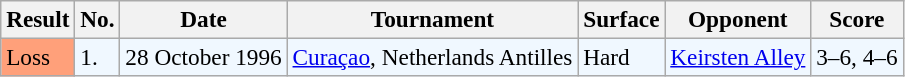<table class="sortable wikitable" style=font-size:97%>
<tr>
<th>Result</th>
<th>No.</th>
<th>Date</th>
<th>Tournament</th>
<th>Surface</th>
<th>Opponent</th>
<th>Score</th>
</tr>
<tr style="background:#f0f8ff;">
<td style="background:#ffa07a;">Loss</td>
<td>1.</td>
<td>28 October 1996</td>
<td><a href='#'>Curaçao</a>, Netherlands Antilles</td>
<td>Hard</td>
<td> <a href='#'>Keirsten Alley</a></td>
<td>3–6, 4–6</td>
</tr>
</table>
